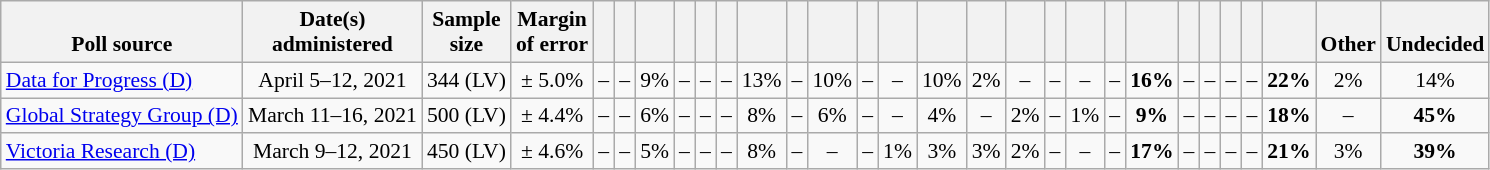<table class="wikitable" style="font-size:90%;text-align:center;">
<tr valign=bottom>
<th>Poll source</th>
<th>Date(s)<br>administered</th>
<th>Sample<br>size</th>
<th>Margin<br>of error</th>
<th></th>
<th></th>
<th></th>
<th></th>
<th></th>
<th></th>
<th></th>
<th></th>
<th></th>
<th></th>
<th></th>
<th></th>
<th></th>
<th></th>
<th></th>
<th></th>
<th></th>
<th></th>
<th></th>
<th></th>
<th></th>
<th></th>
<th></th>
<th>Other</th>
<th>Undecided</th>
</tr>
<tr>
<td style="text-align:left;"><a href='#'>Data for Progress (D)</a></td>
<td>April 5–12, 2021</td>
<td>344 (LV)</td>
<td>± 5.0%</td>
<td>–</td>
<td>–</td>
<td>9%</td>
<td>–</td>
<td>–</td>
<td>–</td>
<td>13%</td>
<td>–</td>
<td>10%</td>
<td>–</td>
<td>–</td>
<td>10%</td>
<td>2%</td>
<td>–</td>
<td>–</td>
<td>–</td>
<td>–</td>
<td><strong>16%</strong></td>
<td>–</td>
<td>–</td>
<td>–</td>
<td>–</td>
<td><strong>22%</strong></td>
<td>2%</td>
<td>14%</td>
</tr>
<tr>
<td style="text-align:left;"><a href='#'>Global Strategy Group (D)</a></td>
<td>March 11–16, 2021</td>
<td>500 (LV)</td>
<td>± 4.4%</td>
<td>–</td>
<td>–</td>
<td>6%</td>
<td>–</td>
<td>–</td>
<td>–</td>
<td>8%</td>
<td>–</td>
<td>6%</td>
<td>–</td>
<td>–</td>
<td>4%</td>
<td>–</td>
<td>2%</td>
<td>–</td>
<td>1%</td>
<td>–</td>
<td><strong>9%</strong></td>
<td>–</td>
<td>–</td>
<td>–</td>
<td>–</td>
<td><strong>18%</strong></td>
<td>–</td>
<td><strong>45%</strong></td>
</tr>
<tr>
<td style="text-align:left;"><a href='#'>Victoria Research (D)</a></td>
<td>March 9–12, 2021</td>
<td>450 (LV)</td>
<td>± 4.6%</td>
<td>–</td>
<td>–</td>
<td>5%</td>
<td>–</td>
<td>–</td>
<td>–</td>
<td>8%</td>
<td>–</td>
<td>–</td>
<td>–</td>
<td>1%</td>
<td>3%</td>
<td>3%</td>
<td>2%</td>
<td>–</td>
<td>–</td>
<td>–</td>
<td><strong>17%</strong></td>
<td>–</td>
<td>–</td>
<td>–</td>
<td>–</td>
<td><strong>21%</strong></td>
<td>3%</td>
<td><strong>39%</strong></td>
</tr>
</table>
